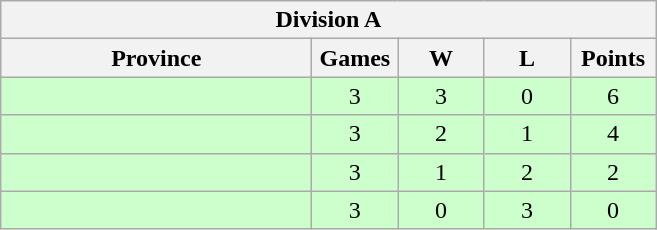<table class="wikitable" style="text-align:center">
<tr>
<th colspan="6" width="400">Division A</th>
</tr>
<tr>
<th width="200">Province</th>
<th width="50">Games</th>
<th width="50">W</th>
<th width="50">L</th>
<th width="50">Points</th>
</tr>
<tr style="background:#ccffcc">
<td style="text-align:left"></td>
<td>3</td>
<td>3</td>
<td>0</td>
<td>6</td>
</tr>
<tr style="background:#ccffcc">
<td style="text-align:left"></td>
<td>3</td>
<td>2</td>
<td>1</td>
<td>4</td>
</tr>
<tr style="background:#ccffcc">
<td style="text-align:left"></td>
<td>3</td>
<td>1</td>
<td>2</td>
<td>2</td>
</tr>
<tr style="background:#ccffcc">
<td style="text-align:left"></td>
<td>3</td>
<td>0</td>
<td>3</td>
<td>0</td>
</tr>
</table>
